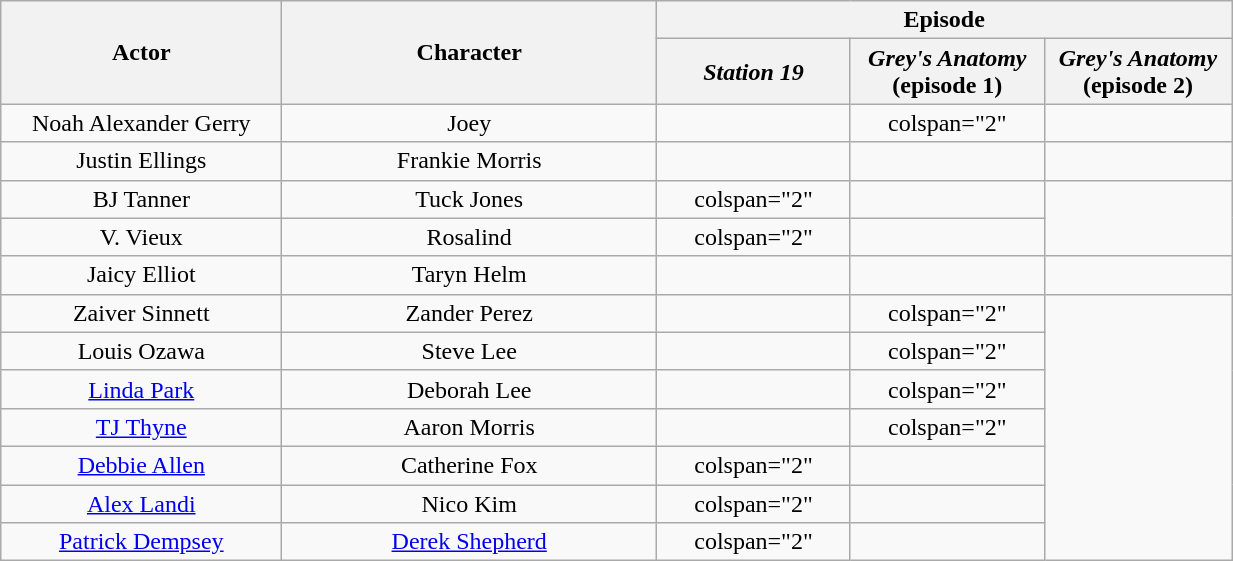<table class="wikitable" style="width:65%; text-align:center;">
<tr>
<th scope="col" rowspan="2" width=15%>Actor</th>
<th scope="col" rowspan="2" width=20%>Character</th>
<th scope="col" colspan="3">Episode</th>
</tr>
<tr>
<th scope="col" width=10%><em>Station 19</em></th>
<th scope="col" width=10%><em>Grey's Anatomy</em> (episode 1)</th>
<th scope="col" width=10%><em>Grey's Anatomy</em> (episode 2)</th>
</tr>
<tr>
<td>Noah Alexander Gerry</td>
<td>Joey</td>
<td></td>
<td>colspan="2" </td>
</tr>
<tr>
<td>Justin Ellings</td>
<td>Frankie Morris</td>
<td></td>
<td></td>
<td></td>
</tr>
<tr>
<td>BJ Tanner</td>
<td>Tuck Jones</td>
<td>colspan="2" </td>
<td></td>
</tr>
<tr>
<td>V. Vieux</td>
<td>Rosalind</td>
<td>colspan="2" </td>
<td></td>
</tr>
<tr>
<td>Jaicy Elliot</td>
<td>Taryn Helm</td>
<td></td>
<td></td>
<td></td>
</tr>
<tr>
<td>Zaiver Sinnett</td>
<td>Zander Perez</td>
<td></td>
<td>colspan="2" </td>
</tr>
<tr>
<td>Louis Ozawa</td>
<td>Steve Lee</td>
<td></td>
<td>colspan="2" </td>
</tr>
<tr>
<td><a href='#'>Linda Park</a></td>
<td>Deborah Lee</td>
<td></td>
<td>colspan="2" </td>
</tr>
<tr>
<td><a href='#'>TJ Thyne</a></td>
<td>Aaron Morris</td>
<td></td>
<td>colspan="2" </td>
</tr>
<tr>
<td><a href='#'>Debbie Allen</a></td>
<td>Catherine Fox</td>
<td>colspan="2" </td>
<td></td>
</tr>
<tr>
<td><a href='#'>Alex Landi</a></td>
<td>Nico Kim</td>
<td>colspan="2" </td>
<td></td>
</tr>
<tr>
<td><a href='#'>Patrick Dempsey</a></td>
<td><a href='#'>Derek Shepherd</a></td>
<td>colspan="2" </td>
<td></td>
</tr>
</table>
